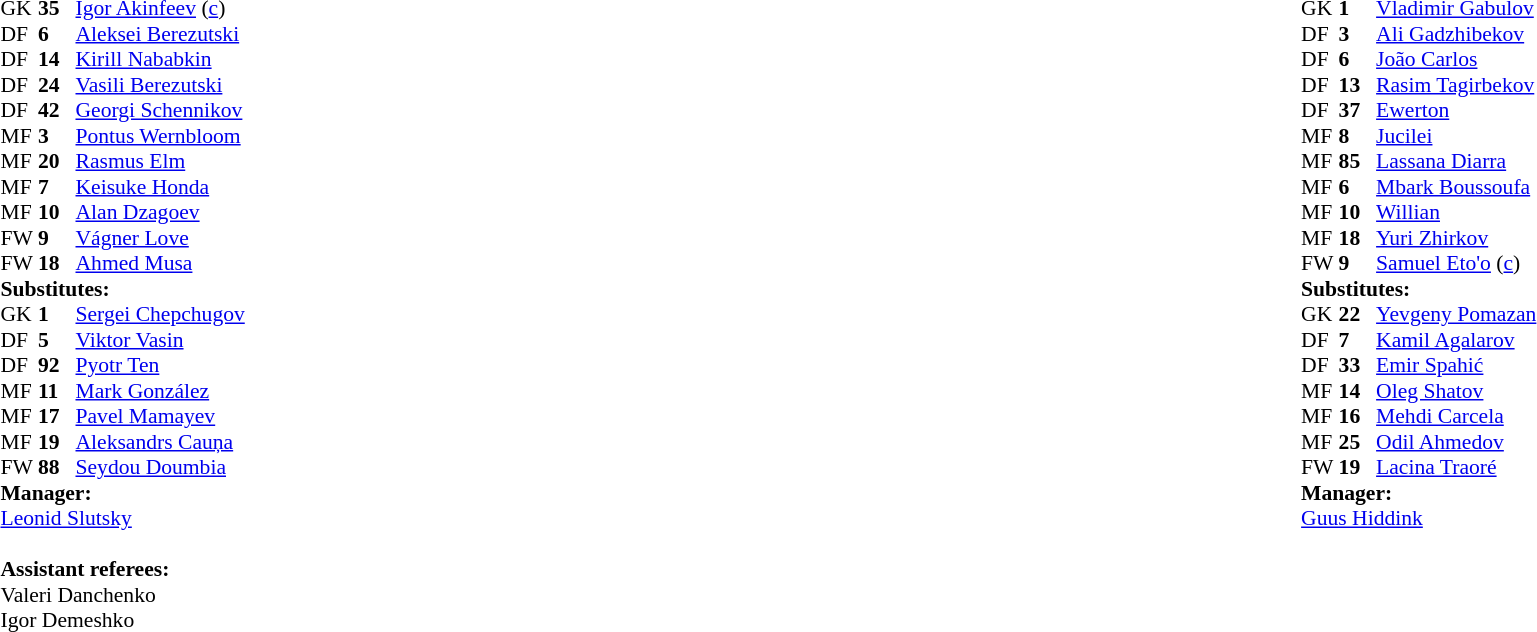<table width="100%">
<tr>
<td valign="top" width="50%"><br><table style="font-size: 90%" cellspacing="0" cellpadding="0">
<tr>
<td colspan="4"></td>
</tr>
<tr>
<th width=25></th>
<th width=25></th>
</tr>
<tr>
<td>GK</td>
<td><strong>35</strong></td>
<td> <a href='#'>Igor Akinfeev</a> (<a href='#'>c</a>)</td>
</tr>
<tr>
<td>DF</td>
<td><strong>6</strong></td>
<td> <a href='#'>Aleksei Berezutski</a></td>
</tr>
<tr>
<td>DF</td>
<td><strong>14</strong></td>
<td> <a href='#'>Kirill Nababkin</a></td>
</tr>
<tr>
<td>DF</td>
<td><strong>24</strong></td>
<td> <a href='#'>Vasili Berezutski</a></td>
</tr>
<tr>
<td>DF</td>
<td><strong>42</strong></td>
<td> <a href='#'>Georgi Schennikov</a></td>
</tr>
<tr>
<td>MF</td>
<td><strong>3</strong></td>
<td> <a href='#'>Pontus Wernbloom</a></td>
<td></td>
</tr>
<tr>
<td>MF</td>
<td><strong>20</strong></td>
<td> <a href='#'>Rasmus Elm</a></td>
<td></td>
</tr>
<tr>
<td>MF</td>
<td><strong>7</strong></td>
<td> <a href='#'>Keisuke Honda</a></td>
<td></td>
</tr>
<tr>
<td>MF</td>
<td><strong>10</strong></td>
<td> <a href='#'>Alan Dzagoev</a></td>
<td></td>
</tr>
<tr>
<td>FW</td>
<td><strong>9</strong></td>
<td> <a href='#'>Vágner Love</a></td>
</tr>
<tr>
<td>FW</td>
<td><strong>18</strong></td>
<td> <a href='#'>Ahmed Musa</a></td>
</tr>
<tr>
<td colspan=3><strong>Substitutes:</strong></td>
</tr>
<tr>
<td>GK</td>
<td><strong>1</strong></td>
<td> <a href='#'>Sergei Chepchugov</a></td>
</tr>
<tr>
<td>DF</td>
<td><strong>5</strong></td>
<td> <a href='#'>Viktor Vasin</a></td>
</tr>
<tr>
<td>DF</td>
<td><strong>92</strong></td>
<td> <a href='#'>Pyotr Ten</a></td>
</tr>
<tr>
<td>MF</td>
<td><strong>11</strong></td>
<td> <a href='#'>Mark González</a></td>
</tr>
<tr>
<td>MF</td>
<td><strong>17</strong></td>
<td> <a href='#'>Pavel Mamayev</a></td>
<td></td>
</tr>
<tr>
<td>MF</td>
<td><strong>19</strong></td>
<td> <a href='#'>Aleksandrs Cauņa</a></td>
<td></td>
</tr>
<tr>
<td>FW</td>
<td><strong>88</strong></td>
<td> <a href='#'>Seydou Doumbia</a></td>
<td></td>
</tr>
<tr>
<td colspan=3><strong>Manager:</strong></td>
</tr>
<tr>
<td colspan=4> <a href='#'>Leonid Slutsky</a><br><br><strong>Assistant referees:</strong><br>Valeri Danchenko<br>Igor Demeshko</td>
</tr>
</table>
</td>
<td></td>
<td valign="top" width="50%"><br><table style="font-size: 90%" cellspacing="0" cellpadding="0" align=center>
<tr>
<td colspan="4"></td>
</tr>
<tr>
<th width=25></th>
<th width=25></th>
</tr>
<tr>
<td>GK</td>
<td><strong>1</strong></td>
<td> <a href='#'>Vladimir Gabulov</a></td>
</tr>
<tr>
<td>DF</td>
<td><strong>3</strong></td>
<td> <a href='#'>Ali Gadzhibekov</a></td>
</tr>
<tr>
<td>DF</td>
<td><strong>6</strong></td>
<td> <a href='#'>João Carlos</a></td>
<td></td>
</tr>
<tr>
<td>DF</td>
<td><strong>13</strong></td>
<td> <a href='#'>Rasim Tagirbekov</a></td>
<td></td>
</tr>
<tr>
<td>DF</td>
<td><strong>37</strong></td>
<td> <a href='#'>Ewerton</a></td>
</tr>
<tr>
<td>MF</td>
<td><strong>8</strong></td>
<td> <a href='#'>Jucilei</a></td>
</tr>
<tr>
<td>MF</td>
<td><strong>85</strong></td>
<td> <a href='#'>Lassana Diarra</a></td>
<td></td>
</tr>
<tr>
<td>MF</td>
<td><strong>6</strong></td>
<td> <a href='#'>Mbark Boussoufa</a></td>
<td></td>
</tr>
<tr>
<td>MF</td>
<td><strong>10</strong></td>
<td> <a href='#'>Willian</a></td>
</tr>
<tr>
<td>MF</td>
<td><strong>18</strong></td>
<td> <a href='#'>Yuri Zhirkov</a></td>
<td></td>
</tr>
<tr>
<td>FW</td>
<td><strong>9</strong></td>
<td> <a href='#'>Samuel Eto'o</a>  (<a href='#'>c</a>)</td>
</tr>
<tr>
<td colspan=3><strong>Substitutes:</strong></td>
</tr>
<tr>
<td>GK</td>
<td><strong>22</strong></td>
<td> <a href='#'>Yevgeny Pomazan</a></td>
</tr>
<tr>
<td>DF</td>
<td><strong>7</strong></td>
<td> <a href='#'>Kamil Agalarov</a></td>
</tr>
<tr>
<td>DF</td>
<td><strong>33</strong></td>
<td> <a href='#'>Emir Spahić</a></td>
</tr>
<tr>
<td>MF</td>
<td><strong>14</strong></td>
<td> <a href='#'>Oleg Shatov</a></td>
<td></td>
</tr>
<tr>
<td>MF</td>
<td><strong>16</strong></td>
<td> <a href='#'>Mehdi Carcela</a></td>
</tr>
<tr>
<td>MF</td>
<td><strong>25</strong></td>
<td> <a href='#'>Odil Ahmedov</a></td>
<td></td>
</tr>
<tr>
<td>FW</td>
<td><strong>19</strong></td>
<td> <a href='#'>Lacina Traoré</a></td>
<td></td>
<td></td>
</tr>
<tr>
<td colspan=3><strong>Manager:</strong></td>
</tr>
<tr>
<td colspan=4> <a href='#'>Guus Hiddink</a></td>
</tr>
<tr>
</tr>
</table>
</td>
</tr>
</table>
